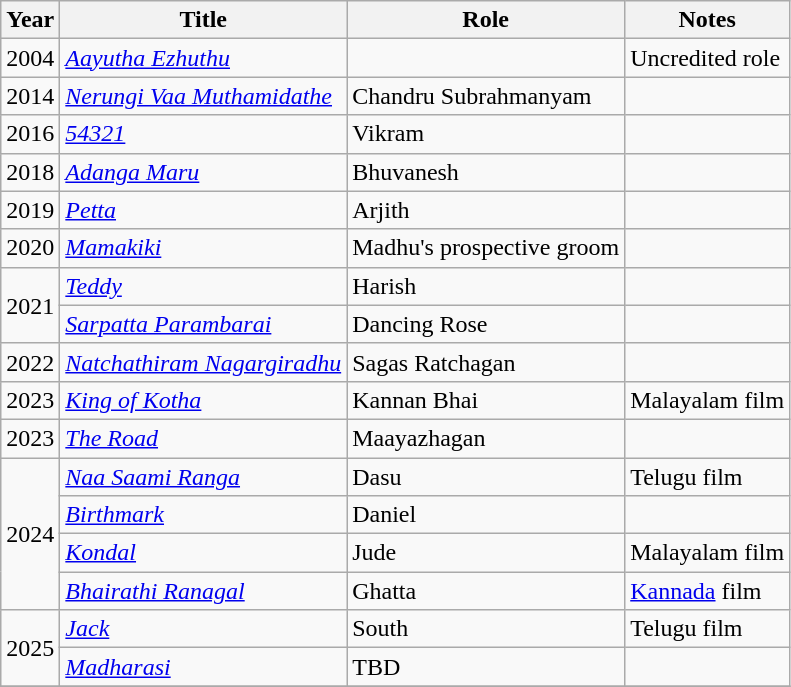<table class="wikitable sortable">
<tr>
<th scope="col">Year</th>
<th scope="col">Title</th>
<th scope="col">Role</th>
<th scope="col" class="unsortable">Notes</th>
</tr>
<tr>
<td>2004</td>
<td><em><a href='#'>Aayutha Ezhuthu</a></em></td>
<td></td>
<td>Uncredited role</td>
</tr>
<tr>
<td>2014</td>
<td><em><a href='#'>Nerungi Vaa Muthamidathe</a></em></td>
<td>Chandru Subrahmanyam</td>
<td></td>
</tr>
<tr>
<td>2016</td>
<td><em><a href='#'>54321</a></em></td>
<td>Vikram</td>
<td></td>
</tr>
<tr>
<td>2018</td>
<td><em><a href='#'>Adanga Maru</a></em></td>
<td>Bhuvanesh</td>
<td></td>
</tr>
<tr>
<td>2019</td>
<td><em><a href='#'>Petta</a></em></td>
<td>Arjith</td>
<td></td>
</tr>
<tr>
<td>2020</td>
<td><em><a href='#'>Mamakiki</a></em></td>
<td>Madhu's prospective groom</td>
<td></td>
</tr>
<tr>
<td rowspan="2">2021</td>
<td><em><a href='#'>Teddy</a></em></td>
<td>Harish</td>
<td></td>
</tr>
<tr>
<td><em><a href='#'>Sarpatta Parambarai</a></em></td>
<td>Dancing Rose</td>
<td></td>
</tr>
<tr>
<td>2022</td>
<td><em><a href='#'>Natchathiram Nagargiradhu</a></em></td>
<td>Sagas Ratchagan</td>
<td></td>
</tr>
<tr>
<td>2023</td>
<td><em><a href='#'>King of Kotha</a></em></td>
<td>Kannan Bhai</td>
<td>Malayalam film</td>
</tr>
<tr>
<td>2023</td>
<td><em><a href='#'>The Road</a></em></td>
<td>Maayazhagan</td>
<td></td>
</tr>
<tr>
<td rowspan=4>2024</td>
<td><em><a href='#'>Naa Saami Ranga</a></em></td>
<td>Dasu</td>
<td>Telugu film</td>
</tr>
<tr>
<td><em><a href='#'>Birthmark</a></em></td>
<td>Daniel</td>
<td></td>
</tr>
<tr>
<td><em><a href='#'>Kondal</a></em></td>
<td>Jude</td>
<td>Malayalam film</td>
</tr>
<tr>
<td><em><a href='#'>Bhairathi Ranagal</a></em></td>
<td>Ghatta</td>
<td><a href='#'>Kannada</a> film</td>
</tr>
<tr>
<td rowspan="2">2025</td>
<td><em><a href='#'>Jack</a></em></td>
<td>South</td>
<td>Telugu film</td>
</tr>
<tr>
<td><em><a href='#'>Madharasi</a></em></td>
<td>TBD</td>
<td></td>
</tr>
<tr>
</tr>
</table>
